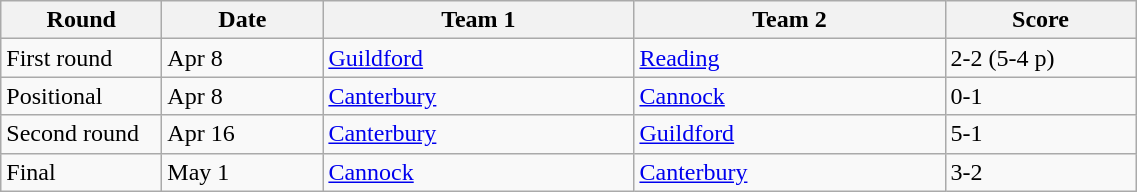<table class="wikitable" style="font-size: 100%">
<tr>
<th width=100>Round</th>
<th width=100>Date</th>
<th width=200>Team 1</th>
<th width=200>Team 2</th>
<th width=120>Score</th>
</tr>
<tr>
<td>First round</td>
<td>Apr 8</td>
<td><a href='#'>Guildford</a></td>
<td><a href='#'>Reading</a></td>
<td>2-2 (5-4 p)</td>
</tr>
<tr>
<td>Positional</td>
<td>Apr 8</td>
<td><a href='#'>Canterbury</a></td>
<td><a href='#'>Cannock</a></td>
<td>0-1</td>
</tr>
<tr>
<td>Second round</td>
<td>Apr 16</td>
<td><a href='#'>Canterbury</a></td>
<td><a href='#'>Guildford</a></td>
<td>5-1</td>
</tr>
<tr>
<td>Final </td>
<td>May 1</td>
<td><a href='#'>Cannock</a></td>
<td><a href='#'>Canterbury</a></td>
<td>3-2</td>
</tr>
</table>
